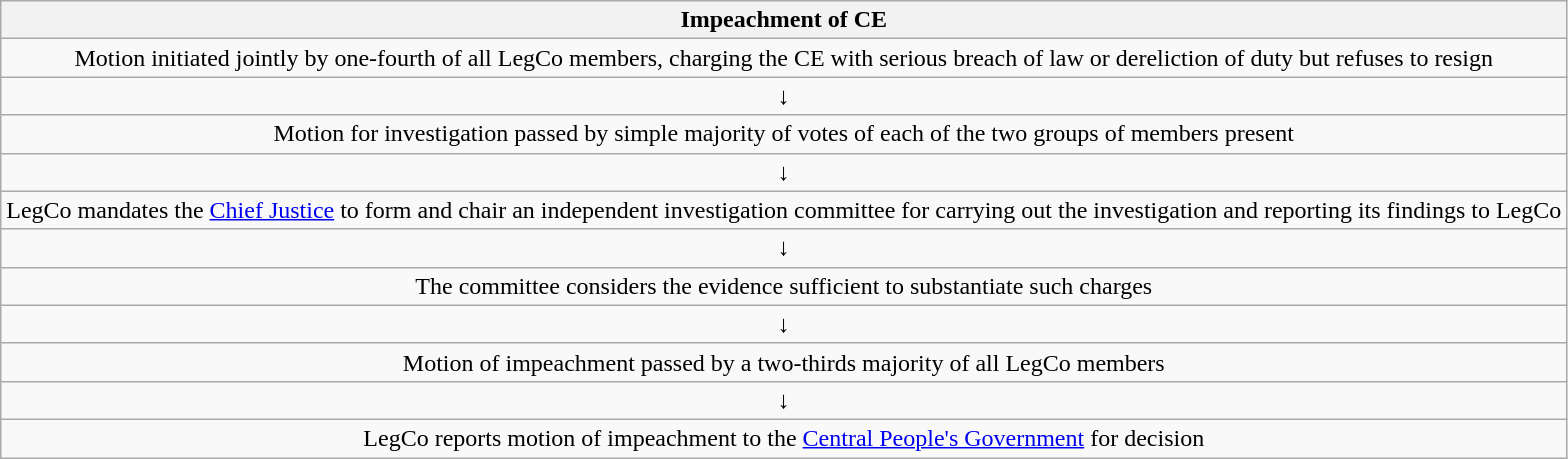<table class="wikitable">
<tr>
<th>Impeachment of CE</th>
</tr>
<tr>
<td style="text-align: center;">Motion initiated jointly by one-fourth of all LegCo members, charging the CE with serious breach of law or dereliction of duty but refuses to resign</td>
</tr>
<tr>
<td style="text-align: center;">↓</td>
</tr>
<tr>
<td style="text-align: center;">Motion for investigation passed by simple majority of votes of each of the two groups of members present</td>
</tr>
<tr>
<td style="text-align: center;">↓</td>
</tr>
<tr>
<td style="text-align: center;">LegCo mandates the <a href='#'>Chief Justice</a> to form and chair an independent investigation committee for carrying out the investigation and reporting its findings to LegCo</td>
</tr>
<tr>
<td style="text-align: center;">↓</td>
</tr>
<tr>
<td style="text-align: center;">The committee considers the evidence sufficient to substantiate such charges</td>
</tr>
<tr>
<td style="text-align: center;">↓</td>
</tr>
<tr>
<td style="text-align: center;">Motion of impeachment passed by a two-thirds majority of all LegCo members</td>
</tr>
<tr>
<td style="text-align: center;">↓</td>
</tr>
<tr>
<td style="text-align: center;">LegCo reports motion of impeachment to the <a href='#'>Central People's Government</a> for decision</td>
</tr>
</table>
